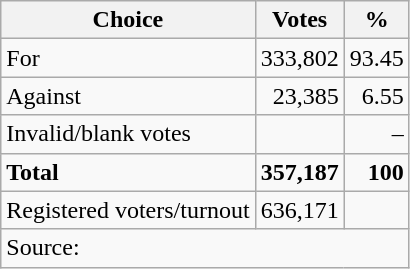<table class=wikitable style=text-align:right>
<tr>
<th>Choice</th>
<th>Votes</th>
<th>%</th>
</tr>
<tr>
<td align=left>For</td>
<td>333,802</td>
<td>93.45</td>
</tr>
<tr>
<td align=left>Against</td>
<td>23,385</td>
<td>6.55</td>
</tr>
<tr>
<td align=left>Invalid/blank votes</td>
<td></td>
<td>–</td>
</tr>
<tr>
<td align=left><strong>Total</strong></td>
<td><strong>357,187</strong></td>
<td><strong>100</strong></td>
</tr>
<tr>
<td align=left>Registered voters/turnout</td>
<td>636,171</td>
<td></td>
</tr>
<tr>
<td align=left colspan=3>Source: </td>
</tr>
</table>
